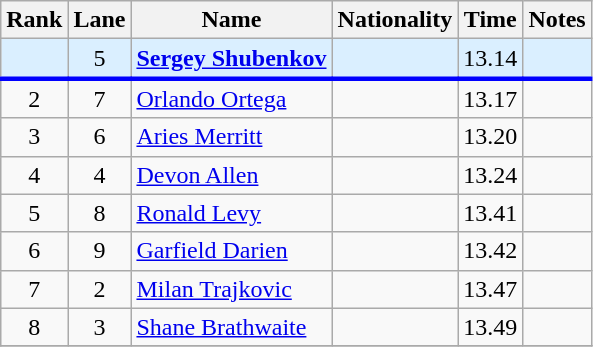<table class="wikitable sortable" style="text-align:center">
<tr>
<th>Rank</th>
<th>Lane</th>
<th>Name</th>
<th>Nationality</th>
<th>Time</th>
<th>Notes</th>
</tr>
<tr bgcolor=#daefff>
<td></td>
<td>5</td>
<td align=left><strong><a href='#'>Sergey Shubenkov</a></strong></td>
<td align=left><strong></strong></td>
<td>13.14</td>
<td></td>
</tr>
<tr style="border-top:3px solid blue;">
<td>2</td>
<td>7</td>
<td align=left><a href='#'>Orlando Ortega</a></td>
<td align=left></td>
<td>13.17</td>
<td></td>
</tr>
<tr>
<td>3</td>
<td>6</td>
<td align=left><a href='#'>Aries Merritt</a></td>
<td align=left></td>
<td>13.20</td>
<td></td>
</tr>
<tr>
<td>4</td>
<td>4</td>
<td align=left><a href='#'>Devon Allen</a></td>
<td align=left></td>
<td>13.24</td>
<td></td>
</tr>
<tr>
<td>5</td>
<td>8</td>
<td align=left><a href='#'>Ronald Levy</a></td>
<td align=left></td>
<td>13.41</td>
<td></td>
</tr>
<tr>
<td>6</td>
<td>9</td>
<td align=left><a href='#'>Garfield Darien</a></td>
<td align=left></td>
<td>13.42</td>
<td></td>
</tr>
<tr>
<td>7</td>
<td>2</td>
<td align=left><a href='#'>Milan Trajkovic</a></td>
<td align=left></td>
<td>13.47</td>
<td></td>
</tr>
<tr>
<td>8</td>
<td>3</td>
<td align=left><a href='#'>Shane Brathwaite</a></td>
<td align=left></td>
<td>13.49</td>
<td></td>
</tr>
<tr>
</tr>
</table>
